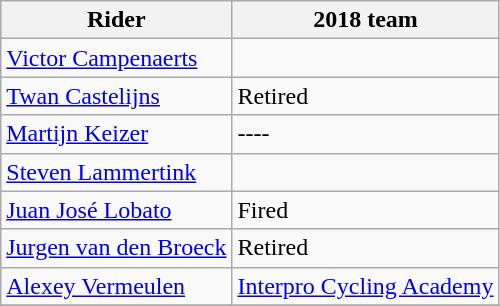<table class="wikitable">
<tr>
<th>Rider</th>
<th>2018 team</th>
</tr>
<tr>
<td><a href='#'>Victor Campenaerts</a></td>
<td></td>
</tr>
<tr>
<td><a href='#'>Twan Castelijns</a></td>
<td>Retired</td>
</tr>
<tr>
<td><a href='#'>Martijn Keizer</a></td>
<td>----</td>
</tr>
<tr>
<td><a href='#'>Steven Lammertink</a></td>
<td></td>
</tr>
<tr>
<td><a href='#'>Juan José Lobato</a></td>
<td>Fired</td>
</tr>
<tr>
<td><a href='#'>Jurgen van den Broeck</a></td>
<td>Retired</td>
</tr>
<tr>
<td><a href='#'>Alexey Vermeulen</a></td>
<td><a href='#'>Interpro Cycling Academy</a></td>
</tr>
<tr>
</tr>
</table>
